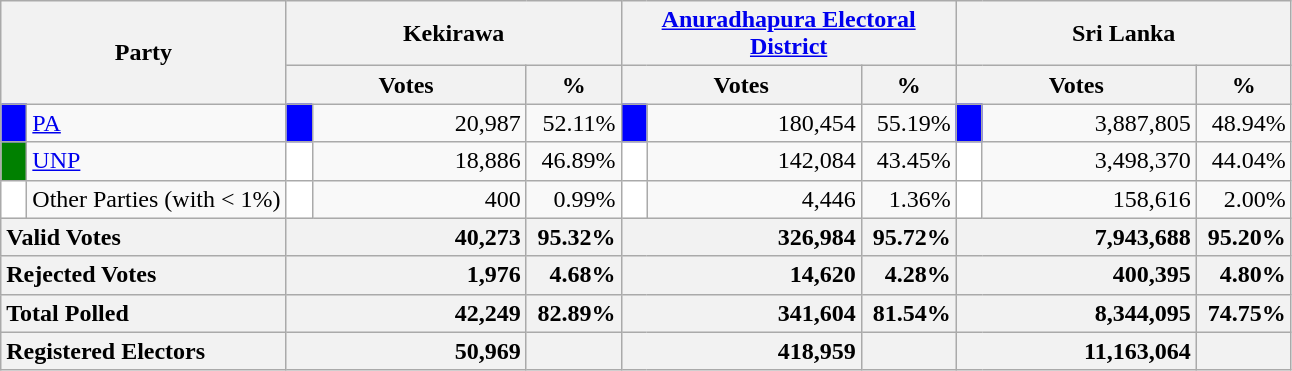<table class="wikitable">
<tr>
<th colspan="2" width="144px"rowspan="2">Party</th>
<th colspan="3" width="216px">Kekirawa</th>
<th colspan="3" width="216px"><a href='#'>Anuradhapura Electoral District</a></th>
<th colspan="3" width="216px">Sri Lanka</th>
</tr>
<tr>
<th colspan="2" width="144px">Votes</th>
<th>%</th>
<th colspan="2" width="144px">Votes</th>
<th>%</th>
<th colspan="2" width="144px">Votes</th>
<th>%</th>
</tr>
<tr>
<td style="background-color:blue;" width="10px"></td>
<td style="text-align:left;"><a href='#'>PA</a></td>
<td style="background-color:blue;" width="10px"></td>
<td style="text-align:right;">20,987</td>
<td style="text-align:right;">52.11%</td>
<td style="background-color:blue;" width="10px"></td>
<td style="text-align:right;">180,454</td>
<td style="text-align:right;">55.19%</td>
<td style="background-color:blue;" width="10px"></td>
<td style="text-align:right;">3,887,805</td>
<td style="text-align:right;">48.94%</td>
</tr>
<tr>
<td style="background-color:green;" width="10px"></td>
<td style="text-align:left;"><a href='#'>UNP</a></td>
<td style="background-color:white;" width="10px"></td>
<td style="text-align:right;">18,886</td>
<td style="text-align:right;">46.89%</td>
<td style="background-color:white;" width="10px"></td>
<td style="text-align:right;">142,084</td>
<td style="text-align:right;">43.45%</td>
<td style="background-color:white;" width="10px"></td>
<td style="text-align:right;">3,498,370</td>
<td style="text-align:right;">44.04%</td>
</tr>
<tr>
<td style="background-color:white;" width="10px"></td>
<td style="text-align:left;">Other Parties (with < 1%)</td>
<td style="background-color:white;" width="10px"></td>
<td style="text-align:right;">400</td>
<td style="text-align:right;">0.99%</td>
<td style="background-color:white;" width="10px"></td>
<td style="text-align:right;">4,446</td>
<td style="text-align:right;">1.36%</td>
<td style="background-color:white;" width="10px"></td>
<td style="text-align:right;">158,616</td>
<td style="text-align:right;">2.00%</td>
</tr>
<tr>
<th colspan="2" width="144px"style="text-align:left;">Valid Votes</th>
<th style="text-align:right;"colspan="2" width="144px">40,273</th>
<th style="text-align:right;">95.32%</th>
<th style="text-align:right;"colspan="2" width="144px">326,984</th>
<th style="text-align:right;">95.72%</th>
<th style="text-align:right;"colspan="2" width="144px">7,943,688</th>
<th style="text-align:right;">95.20%</th>
</tr>
<tr>
<th colspan="2" width="144px"style="text-align:left;">Rejected Votes</th>
<th style="text-align:right;"colspan="2" width="144px">1,976</th>
<th style="text-align:right;">4.68%</th>
<th style="text-align:right;"colspan="2" width="144px">14,620</th>
<th style="text-align:right;">4.28%</th>
<th style="text-align:right;"colspan="2" width="144px">400,395</th>
<th style="text-align:right;">4.80%</th>
</tr>
<tr>
<th colspan="2" width="144px"style="text-align:left;">Total Polled</th>
<th style="text-align:right;"colspan="2" width="144px">42,249</th>
<th style="text-align:right;">82.89%</th>
<th style="text-align:right;"colspan="2" width="144px">341,604</th>
<th style="text-align:right;">81.54%</th>
<th style="text-align:right;"colspan="2" width="144px">8,344,095</th>
<th style="text-align:right;">74.75%</th>
</tr>
<tr>
<th colspan="2" width="144px"style="text-align:left;">Registered Electors</th>
<th style="text-align:right;"colspan="2" width="144px">50,969</th>
<th></th>
<th style="text-align:right;"colspan="2" width="144px">418,959</th>
<th></th>
<th style="text-align:right;"colspan="2" width="144px">11,163,064</th>
<th></th>
</tr>
</table>
